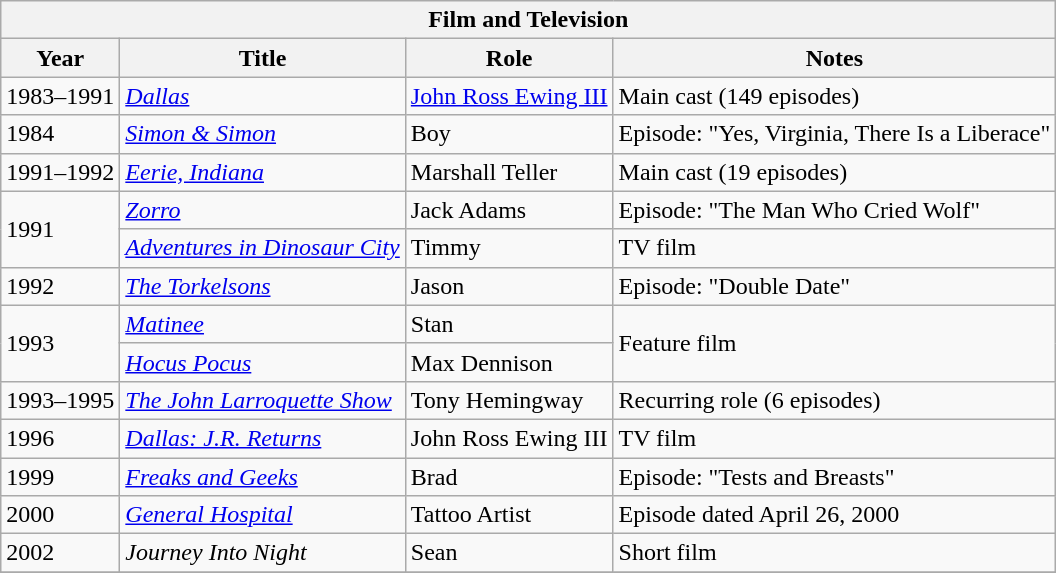<table class="wikitable" style="font-size: 100%">
<tr>
<th colspan=4>Film and Television</th>
</tr>
<tr style="text-align:center;">
<th>Year</th>
<th>Title</th>
<th>Role</th>
<th>Notes</th>
</tr>
<tr>
<td>1983–1991</td>
<td><em><a href='#'>Dallas</a></em></td>
<td><a href='#'>John Ross Ewing III</a></td>
<td>Main cast (149 episodes)</td>
</tr>
<tr>
<td>1984</td>
<td><em><a href='#'>Simon & Simon</a></em></td>
<td>Boy</td>
<td>Episode: "Yes, Virginia, There Is a Liberace"</td>
</tr>
<tr>
<td>1991–1992</td>
<td><em><a href='#'>Eerie, Indiana</a></em></td>
<td>Marshall Teller</td>
<td>Main cast (19 episodes)</td>
</tr>
<tr>
<td rowspan=2>1991</td>
<td><em><a href='#'>Zorro</a></em></td>
<td>Jack Adams</td>
<td>Episode: "The Man Who Cried Wolf"</td>
</tr>
<tr>
<td><em><a href='#'>Adventures in Dinosaur City</a></em></td>
<td>Timmy</td>
<td>TV film</td>
</tr>
<tr>
<td>1992</td>
<td><em><a href='#'>The Torkelsons</a></em></td>
<td>Jason</td>
<td>Episode: "Double Date"</td>
</tr>
<tr>
<td rowspan=2>1993</td>
<td><em><a href='#'>Matinee</a></em></td>
<td>Stan</td>
<td rowspan=2>Feature film</td>
</tr>
<tr>
<td><em><a href='#'>Hocus Pocus</a></em></td>
<td>Max Dennison</td>
</tr>
<tr>
<td>1993–1995</td>
<td><em><a href='#'>The John Larroquette Show</a></em></td>
<td>Tony Hemingway</td>
<td>Recurring role (6 episodes)</td>
</tr>
<tr>
<td>1996</td>
<td><em><a href='#'>Dallas: J.R. Returns</a></em></td>
<td>John Ross Ewing III</td>
<td>TV film</td>
</tr>
<tr>
<td>1999</td>
<td><em><a href='#'>Freaks and Geeks</a></em></td>
<td>Brad</td>
<td>Episode: "Tests and Breasts"</td>
</tr>
<tr>
<td>2000</td>
<td><em><a href='#'>General Hospital</a></em></td>
<td>Tattoo Artist</td>
<td>Episode dated April 26, 2000</td>
</tr>
<tr>
<td>2002</td>
<td><em>Journey Into Night</em></td>
<td>Sean</td>
<td>Short film</td>
</tr>
<tr>
</tr>
</table>
